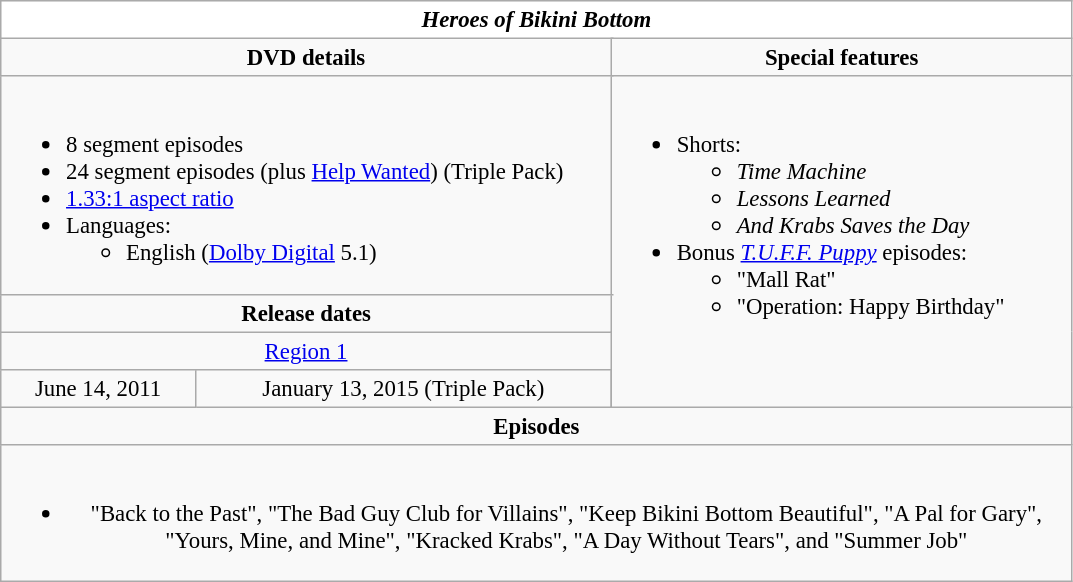<table class="wikitable" style="font-size: 95%;">
<tr style="background:#FFF; color:#000;">
<td colspan="4" align="center"><strong><em>Heroes of Bikini Bottom</em></strong></td>
</tr>
<tr valign="top">
<td style="text-align:center; width:400px;" colspan="3"><strong>DVD details</strong></td>
<td style="width:300px; text-align:center;"><strong>Special features</strong></td>
</tr>
<tr valign="top">
<td colspan="3" style="text-align:left; width:400px;"><br><ul><li>8 segment episodes</li><li>24 segment episodes (plus <a href='#'>Help Wanted</a>) (Triple Pack)</li><li><a href='#'>1.33:1 aspect ratio</a></li><li>Languages:<ul><li>English (<a href='#'>Dolby Digital</a> 5.1)</li></ul></li></ul></td>
<td rowspan="4" style="text-align:left; width:300px;"><br><ul><li>Shorts:<ul><li><em>Time Machine</em></li><li><em>Lessons Learned</em></li><li><em>And Krabs Saves the Day</em></li></ul></li><li>Bonus <em><a href='#'>T.U.F.F. Puppy</a></em> episodes:<ul><li>"Mall Rat"</li><li>"Operation: Happy Birthday"</li></ul></li></ul></td>
</tr>
<tr>
<td colspan="3" style="text-align:center;"><strong>Release dates</strong></td>
</tr>
<tr>
<td colspan="3" style="text-align:center;"><a href='#'>Region 1</a></td>
</tr>
<tr style="text-align:center;">
<td>June 14, 2011</td>
<td>January 13, 2015 (Triple Pack)</td>
</tr>
<tr>
<td style="text-align:center; width:400px;" colspan="4"><strong>Episodes</strong></td>
</tr>
<tr>
<td style="text-align:center; width:400px;" colspan="4"><br><ul><li>"Back to the Past", "The Bad Guy Club for Villains", "Keep Bikini Bottom Beautiful", "A Pal for Gary", "Yours, Mine, and Mine", "Kracked Krabs", "A Day Without Tears", and "Summer Job"</li></ul></td>
</tr>
</table>
